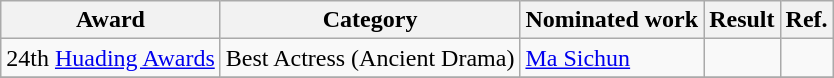<table class="wikitable">
<tr>
<th>Award</th>
<th>Category</th>
<th>Nominated work</th>
<th>Result</th>
<th>Ref.</th>
</tr>
<tr>
<td rowspan=1>24th <a href='#'>Huading Awards</a></td>
<td>Best Actress (Ancient Drama)</td>
<td><a href='#'>Ma Sichun</a></td>
<td></td>
<td rowspan=1></td>
</tr>
<tr>
</tr>
</table>
